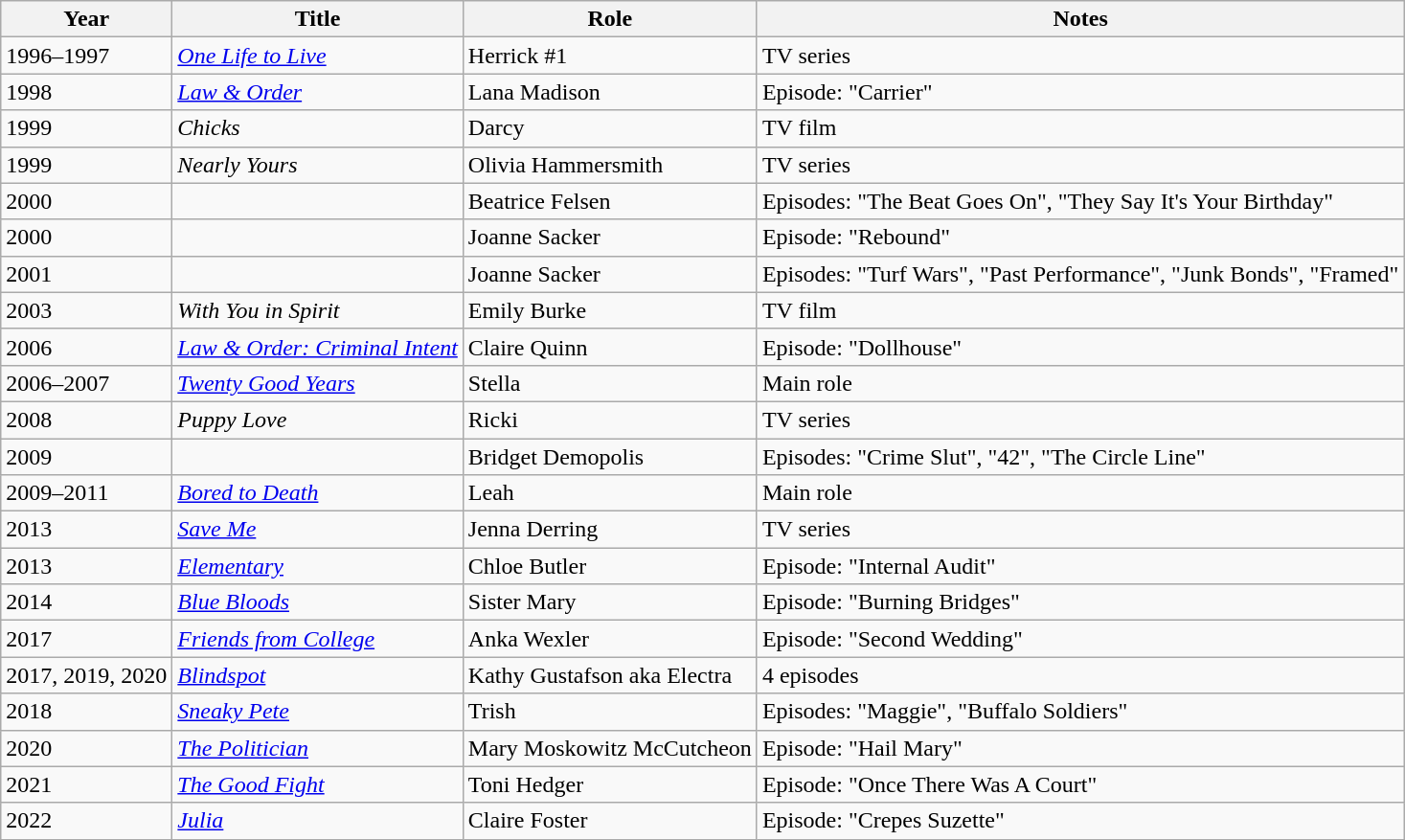<table class="wikitable sortable">
<tr>
<th>Year</th>
<th>Title</th>
<th>Role</th>
<th class="unsortable">Notes</th>
</tr>
<tr>
<td>1996–1997</td>
<td><em><a href='#'>One Life to Live</a></em></td>
<td>Herrick #1</td>
<td>TV series</td>
</tr>
<tr>
<td>1998</td>
<td><em><a href='#'>Law & Order</a></em></td>
<td>Lana Madison</td>
<td>Episode: "Carrier"</td>
</tr>
<tr>
<td>1999</td>
<td><em>Chicks</em></td>
<td>Darcy</td>
<td>TV film</td>
</tr>
<tr>
<td>1999</td>
<td><em>Nearly Yours</em></td>
<td>Olivia Hammersmith</td>
<td>TV series</td>
</tr>
<tr>
<td>2000</td>
<td><em></em></td>
<td>Beatrice Felsen</td>
<td>Episodes: "The Beat Goes On", "They Say It's Your Birthday"</td>
</tr>
<tr>
<td>2000</td>
<td><em></em></td>
<td>Joanne Sacker</td>
<td>Episode: "Rebound"</td>
</tr>
<tr>
<td>2001</td>
<td><em></em></td>
<td>Joanne Sacker</td>
<td>Episodes: "Turf Wars", "Past Performance", "Junk Bonds", "Framed"</td>
</tr>
<tr>
<td>2003</td>
<td><em>With You in Spirit</em></td>
<td>Emily Burke</td>
<td>TV film</td>
</tr>
<tr>
<td>2006</td>
<td><em><a href='#'>Law & Order: Criminal Intent</a></em></td>
<td>Claire Quinn</td>
<td>Episode: "Dollhouse"</td>
</tr>
<tr>
<td>2006–2007</td>
<td><em><a href='#'>Twenty Good Years</a></em></td>
<td>Stella</td>
<td>Main role</td>
</tr>
<tr>
<td>2008</td>
<td><em>Puppy Love</em></td>
<td>Ricki</td>
<td>TV series</td>
</tr>
<tr>
<td>2009</td>
<td><em></em></td>
<td>Bridget Demopolis</td>
<td>Episodes: "Crime Slut", "42", "The Circle Line"</td>
</tr>
<tr>
<td>2009–2011</td>
<td><em><a href='#'>Bored to Death</a></em></td>
<td>Leah</td>
<td>Main role</td>
</tr>
<tr>
<td>2013</td>
<td><em><a href='#'>Save Me</a></em></td>
<td>Jenna Derring</td>
<td>TV series</td>
</tr>
<tr>
<td>2013</td>
<td><em><a href='#'>Elementary</a></em></td>
<td>Chloe Butler</td>
<td>Episode: "Internal Audit"</td>
</tr>
<tr>
<td>2014</td>
<td><em><a href='#'>Blue Bloods</a></em></td>
<td>Sister Mary</td>
<td>Episode: "Burning Bridges"</td>
</tr>
<tr>
<td>2017</td>
<td><em><a href='#'>Friends from College</a></em></td>
<td>Anka Wexler</td>
<td>Episode: "Second Wedding"</td>
</tr>
<tr>
<td>2017, 2019, 2020</td>
<td><em><a href='#'>Blindspot</a></em></td>
<td>Kathy Gustafson aka Electra</td>
<td>4 episodes</td>
</tr>
<tr>
<td>2018</td>
<td><em><a href='#'>Sneaky Pete</a></em></td>
<td>Trish</td>
<td>Episodes: "Maggie", "Buffalo Soldiers"</td>
</tr>
<tr>
<td>2020</td>
<td><em><a href='#'>The Politician</a></em></td>
<td>Mary Moskowitz McCutcheon</td>
<td>Episode: "Hail Mary"</td>
</tr>
<tr>
<td>2021</td>
<td><em><a href='#'>The Good Fight</a></em></td>
<td>Toni Hedger</td>
<td>Episode: "Once There Was A Court"</td>
</tr>
<tr>
<td>2022</td>
<td><em><a href='#'>Julia</a></em></td>
<td>Claire Foster</td>
<td>Episode: "Crepes Suzette"</td>
</tr>
</table>
